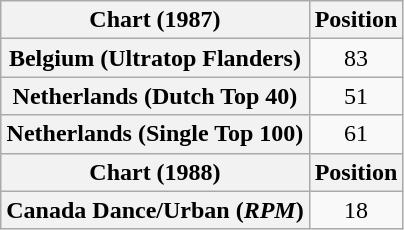<table class="wikitable sortable plainrowheaders" style="text-align:center">
<tr>
<th scope="col">Chart (1987)</th>
<th scope="col">Position</th>
</tr>
<tr>
<th scope="row">Belgium (Ultratop Flanders)</th>
<td>83</td>
</tr>
<tr>
<th scope="row">Netherlands (Dutch Top 40)</th>
<td>51</td>
</tr>
<tr>
<th scope="row">Netherlands (Single Top 100)</th>
<td>61</td>
</tr>
<tr>
<th scope="col">Chart (1988)</th>
<th scope="col">Position</th>
</tr>
<tr>
<th scope="row">Canada Dance/Urban (<em>RPM</em>)</th>
<td>18</td>
</tr>
</table>
